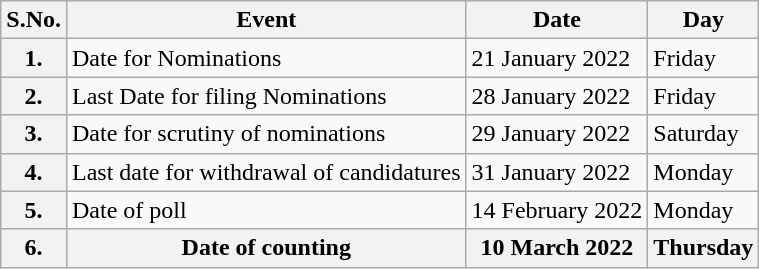<table class="wikitable">
<tr>
<th>S.No.</th>
<th><strong>Event</strong></th>
<th><strong>Date</strong></th>
<th><strong>Day</strong></th>
</tr>
<tr>
<th>1.</th>
<td>Date for Nominations</td>
<td>21 January 2022</td>
<td>Friday</td>
</tr>
<tr>
<th>2.</th>
<td>Last Date for filing Nominations</td>
<td>28 January 2022</td>
<td>Friday</td>
</tr>
<tr>
<th>3.</th>
<td>Date for scrutiny of nominations</td>
<td>29 January 2022</td>
<td>Saturday</td>
</tr>
<tr>
<th>4.</th>
<td>Last date for withdrawal of candidatures</td>
<td>31 January 2022</td>
<td>Monday</td>
</tr>
<tr>
<th>5.</th>
<td>Date of poll</td>
<td>14 February 2022</td>
<td>Monday</td>
</tr>
<tr>
<th>6.</th>
<th><strong>Date of counting</strong></th>
<th><strong>10 March 2022</strong></th>
<th><strong>Thursday</strong></th>
</tr>
</table>
